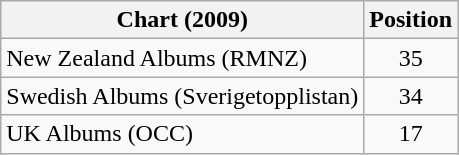<table class="wikitable sortable">
<tr>
<th scope="col">Chart (2009)</th>
<th scope="col">Position</th>
</tr>
<tr>
<td>New Zealand Albums (RMNZ)</td>
<td style="text-align:center;">35</td>
</tr>
<tr>
<td>Swedish Albums (Sverigetopplistan)</td>
<td style="text-align:center;">34</td>
</tr>
<tr>
<td>UK Albums (OCC)</td>
<td style="text-align:center;">17</td>
</tr>
</table>
